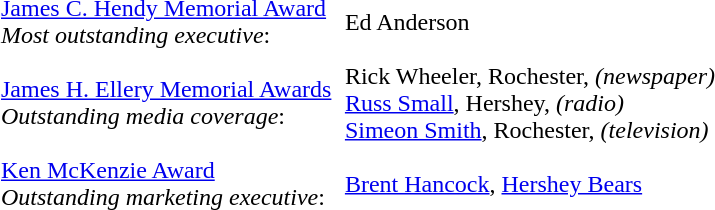<table cellpadding="3" cellspacing="3">
<tr>
<td><a href='#'>James C. Hendy Memorial Award</a><br><em>Most outstanding executive</em>:</td>
<td>Ed Anderson</td>
</tr>
<tr>
<td><a href='#'>James H. Ellery Memorial Awards</a> <br><em>Outstanding media coverage</em>:</td>
<td>Rick Wheeler, Rochester, <em>(newspaper)</em><br><a href='#'>Russ Small</a>, Hershey, <em>(radio)</em><br><a href='#'>Simeon Smith</a>, Rochester, <em>(television)</em></td>
</tr>
<tr>
<td><a href='#'>Ken McKenzie Award</a><br><em>Outstanding marketing executive</em>:</td>
<td><a href='#'>Brent Hancock</a>, <a href='#'>Hershey Bears</a></td>
</tr>
</table>
